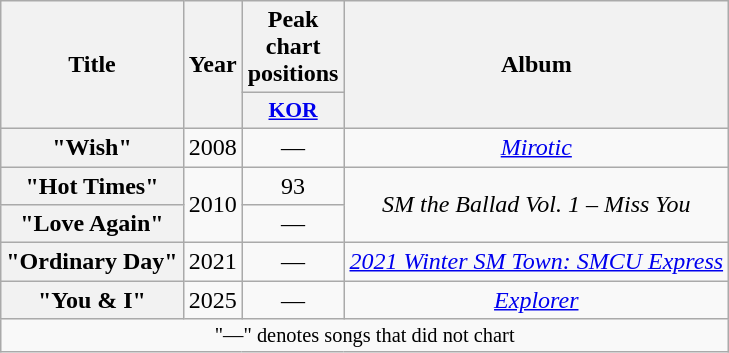<table class="wikitable plainrowheaders" style="text-align:center;">
<tr>
<th scope=col rowspan=2>Title</th>
<th scope=col rowspan=2>Year</th>
<th scope=col colspan=1>Peak<br>chart<br>positions</th>
<th scope=col rowspan=2>Album</th>
</tr>
<tr>
<th style="width:3em;font-size:90%;"><a href='#'>KOR</a></th>
</tr>
<tr>
<th scope="row">"Wish" </th>
<td>2008</td>
<td>—</td>
<td><em><a href='#'>Mirotic</a></em></td>
</tr>
<tr>
<th scope="row">"Hot Times" <br></th>
<td rowspan="2">2010</td>
<td>93</td>
<td rowspan="2"><em>SM the Ballad Vol. 1 – Miss You</em></td>
</tr>
<tr>
<th scope="row">"Love Again" <br></th>
<td>—</td>
</tr>
<tr>
<th scope="row">"Ordinary Day"<br></th>
<td>2021</td>
<td>—</td>
<td><em><a href='#'>2021 Winter SM Town: SMCU Express</a></em></td>
</tr>
<tr>
<th scope="row">"You & I" <br></th>
<td>2025</td>
<td>—</td>
<td><em><a href='#'>Explorer</a></em></td>
</tr>
<tr>
<td colspan="4" style="font-size:85%;">"—" denotes songs that did not chart</td>
</tr>
</table>
